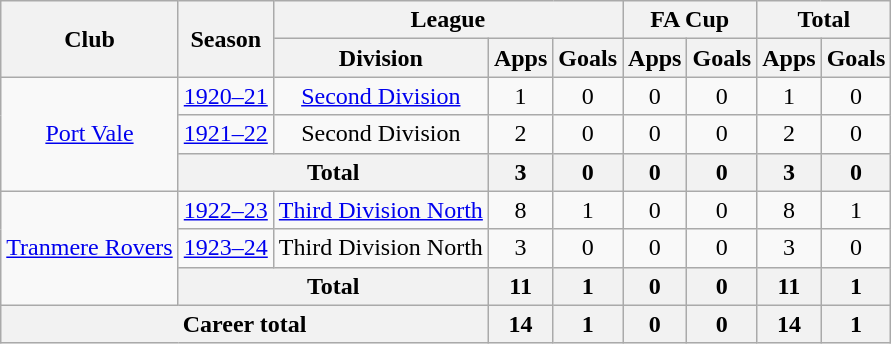<table class="wikitable" style="text-align: center;">
<tr>
<th rowspan="2">Club</th>
<th rowspan="2">Season</th>
<th colspan="3">League</th>
<th colspan="2">FA Cup</th>
<th colspan="2">Total</th>
</tr>
<tr>
<th>Division</th>
<th>Apps</th>
<th>Goals</th>
<th>Apps</th>
<th>Goals</th>
<th>Apps</th>
<th>Goals</th>
</tr>
<tr>
<td rowspan="3"><a href='#'>Port Vale</a></td>
<td><a href='#'>1920–21</a></td>
<td><a href='#'>Second Division</a></td>
<td>1</td>
<td>0</td>
<td>0</td>
<td>0</td>
<td>1</td>
<td>0</td>
</tr>
<tr>
<td><a href='#'>1921–22</a></td>
<td>Second Division</td>
<td>2</td>
<td>0</td>
<td>0</td>
<td>0</td>
<td>2</td>
<td>0</td>
</tr>
<tr>
<th colspan="2">Total</th>
<th>3</th>
<th>0</th>
<th>0</th>
<th>0</th>
<th>3</th>
<th>0</th>
</tr>
<tr>
<td rowspan="3"><a href='#'>Tranmere Rovers</a></td>
<td><a href='#'>1922–23</a></td>
<td><a href='#'>Third Division North</a></td>
<td>8</td>
<td>1</td>
<td>0</td>
<td>0</td>
<td>8</td>
<td>1</td>
</tr>
<tr>
<td><a href='#'>1923–24</a></td>
<td>Third Division North</td>
<td>3</td>
<td>0</td>
<td>0</td>
<td>0</td>
<td>3</td>
<td>0</td>
</tr>
<tr>
<th colspan="2">Total</th>
<th>11</th>
<th>1</th>
<th>0</th>
<th>0</th>
<th>11</th>
<th>1</th>
</tr>
<tr>
<th colspan="3">Career total</th>
<th>14</th>
<th>1</th>
<th>0</th>
<th>0</th>
<th>14</th>
<th>1</th>
</tr>
</table>
